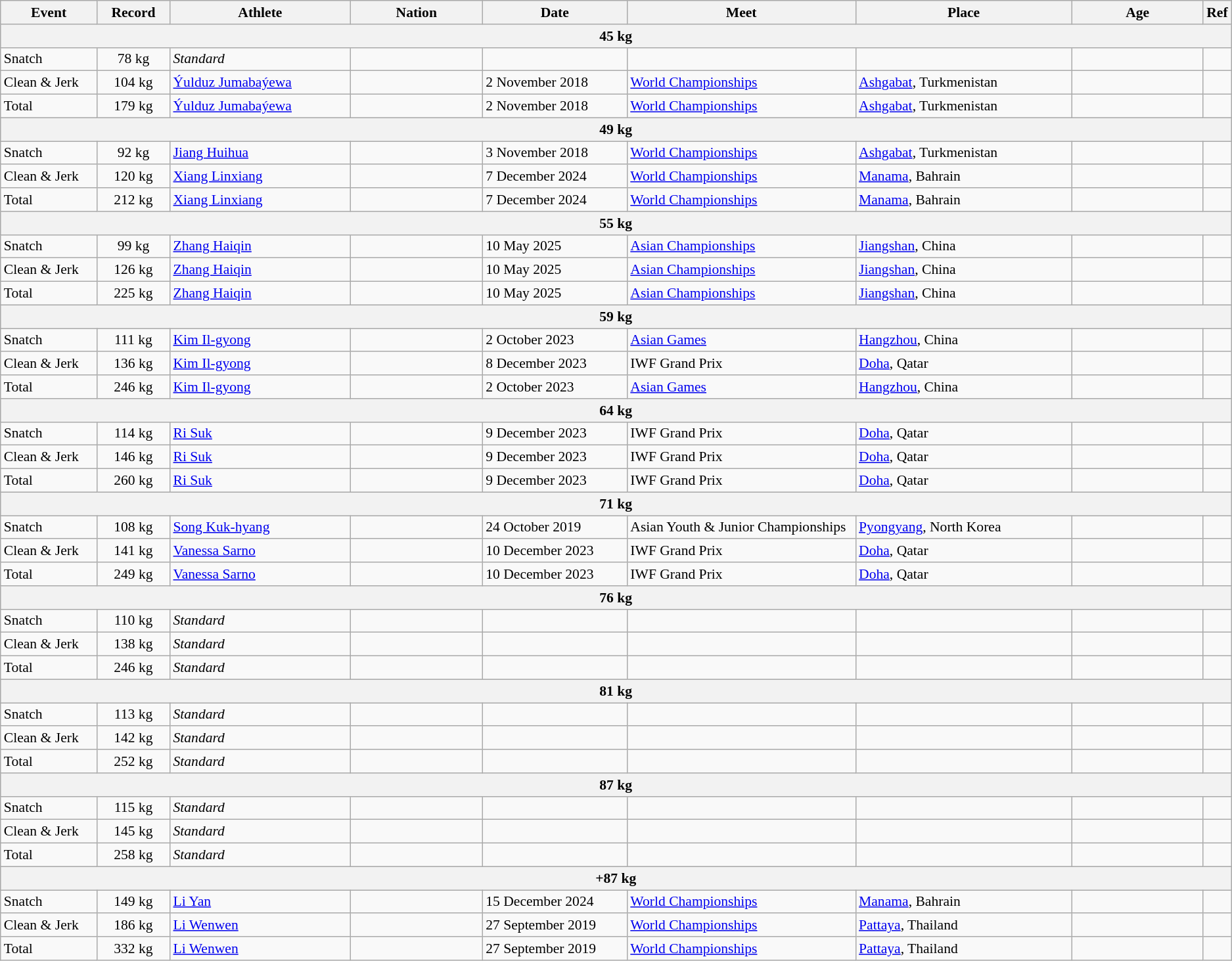<table class="wikitable" style="font-size:90%;">
<tr>
<th width=8%>Event</th>
<th width=6%>Record</th>
<th width=15%>Athlete</th>
<th width=11%>Nation</th>
<th width=12%>Date</th>
<th width=19%>Meet</th>
<th width=18%>Place</th>
<th width=11%>Age</th>
<th>Ref</th>
</tr>
<tr bgcolor="#DDDDDD">
<th colspan="9">45 kg</th>
</tr>
<tr>
<td>Snatch</td>
<td align=center>78 kg</td>
<td><em>Standard</em></td>
<td></td>
<td></td>
<td></td>
<td></td>
<td></td>
<td></td>
</tr>
<tr>
<td>Clean & Jerk</td>
<td align=center>104 kg</td>
<td><a href='#'>Ýulduz Jumabaýewa</a></td>
<td></td>
<td>2 November 2018</td>
<td><a href='#'>World Championships</a></td>
<td> <a href='#'>Ashgabat</a>, Turkmenistan</td>
<td></td>
<td></td>
</tr>
<tr>
<td>Total</td>
<td align=center>179 kg</td>
<td><a href='#'>Ýulduz Jumabaýewa</a></td>
<td></td>
<td>2 November 2018</td>
<td><a href='#'>World Championships</a></td>
<td> <a href='#'>Ashgabat</a>, Turkmenistan</td>
<td></td>
<td></td>
</tr>
<tr bgcolor="#DDDDDD">
<th colspan="9">49 kg</th>
</tr>
<tr>
<td>Snatch</td>
<td align=center>92 kg</td>
<td><a href='#'>Jiang Huihua</a></td>
<td></td>
<td>3 November 2018</td>
<td><a href='#'>World Championships</a></td>
<td> <a href='#'>Ashgabat</a>, Turkmenistan</td>
<td></td>
<td></td>
</tr>
<tr>
<td>Clean & Jerk</td>
<td align=center>120 kg</td>
<td><a href='#'>Xiang Linxiang</a></td>
<td></td>
<td>7 December 2024</td>
<td><a href='#'>World Championships</a></td>
<td> <a href='#'>Manama</a>, Bahrain</td>
<td></td>
<td></td>
</tr>
<tr>
<td>Total</td>
<td align=center>212 kg</td>
<td><a href='#'>Xiang Linxiang</a></td>
<td></td>
<td>7 December 2024</td>
<td><a href='#'>World Championships</a></td>
<td> <a href='#'>Manama</a>, Bahrain</td>
<td></td>
<td></td>
</tr>
<tr bgcolor="#DDDDDD">
<th colspan="9">55 kg</th>
</tr>
<tr>
<td>Snatch</td>
<td align=center>99 kg</td>
<td><a href='#'>Zhang Haiqin</a></td>
<td></td>
<td>10 May 2025</td>
<td><a href='#'>Asian Championships</a></td>
<td> <a href='#'>Jiangshan</a>, China</td>
<td></td>
<td></td>
</tr>
<tr>
<td>Clean & Jerk</td>
<td align=center>126 kg</td>
<td><a href='#'>Zhang Haiqin</a></td>
<td></td>
<td>10 May 2025</td>
<td><a href='#'>Asian Championships</a></td>
<td> <a href='#'>Jiangshan</a>, China</td>
<td></td>
<td></td>
</tr>
<tr>
<td>Total</td>
<td align=center>225 kg</td>
<td><a href='#'>Zhang Haiqin</a></td>
<td></td>
<td>10 May 2025</td>
<td><a href='#'>Asian Championships</a></td>
<td> <a href='#'>Jiangshan</a>, China</td>
<td></td>
<td></td>
</tr>
<tr bgcolor="#DDDDDD">
<th colspan="9">59 kg</th>
</tr>
<tr>
<td>Snatch</td>
<td align=center>111 kg</td>
<td><a href='#'>Kim Il-gyong</a></td>
<td></td>
<td>2 October 2023</td>
<td><a href='#'>Asian Games</a></td>
<td> <a href='#'>Hangzhou</a>, China</td>
<td></td>
<td></td>
</tr>
<tr>
<td>Clean & Jerk</td>
<td align=center>136 kg</td>
<td><a href='#'>Kim Il-gyong</a></td>
<td></td>
<td>8 December 2023</td>
<td>IWF Grand Prix</td>
<td> <a href='#'>Doha</a>, Qatar</td>
<td></td>
<td></td>
</tr>
<tr>
<td>Total</td>
<td align=center>246 kg</td>
<td><a href='#'>Kim Il-gyong</a></td>
<td></td>
<td>2 October 2023</td>
<td><a href='#'>Asian Games</a></td>
<td> <a href='#'>Hangzhou</a>, China</td>
<td></td>
<td></td>
</tr>
<tr bgcolor="#DDDDDD">
<th colspan="9">64 kg</th>
</tr>
<tr>
<td>Snatch</td>
<td align=center>114 kg</td>
<td><a href='#'>Ri Suk</a></td>
<td></td>
<td>9 December 2023</td>
<td>IWF Grand Prix</td>
<td> <a href='#'>Doha</a>, Qatar</td>
<td></td>
<td></td>
</tr>
<tr>
<td>Clean & Jerk</td>
<td align=center>146 kg</td>
<td><a href='#'>Ri Suk</a></td>
<td></td>
<td>9 December 2023</td>
<td>IWF Grand Prix</td>
<td> <a href='#'>Doha</a>, Qatar</td>
<td></td>
<td></td>
</tr>
<tr>
<td>Total</td>
<td align=center>260 kg</td>
<td><a href='#'>Ri Suk</a></td>
<td></td>
<td>9 December 2023</td>
<td>IWF Grand Prix</td>
<td> <a href='#'>Doha</a>, Qatar</td>
<td></td>
<td></td>
</tr>
<tr bgcolor="#DDDDDD">
<th colspan="9">71 kg</th>
</tr>
<tr>
<td>Snatch</td>
<td align=center>108 kg</td>
<td><a href='#'>Song Kuk-hyang</a></td>
<td></td>
<td>24 October 2019</td>
<td>Asian Youth & Junior Championships</td>
<td> <a href='#'>Pyongyang</a>, North Korea</td>
<td></td>
<td></td>
</tr>
<tr>
<td>Clean & Jerk</td>
<td align=center>141 kg</td>
<td><a href='#'>Vanessa Sarno</a></td>
<td></td>
<td>10 December 2023</td>
<td>IWF Grand Prix</td>
<td> <a href='#'>Doha</a>, Qatar</td>
<td></td>
<td></td>
</tr>
<tr>
<td>Total</td>
<td align=center>249 kg</td>
<td><a href='#'>Vanessa Sarno</a></td>
<td></td>
<td>10 December 2023</td>
<td>IWF Grand Prix</td>
<td> <a href='#'>Doha</a>, Qatar</td>
<td></td>
<td></td>
</tr>
<tr bgcolor="#DDDDDD">
<th colspan="9">76 kg</th>
</tr>
<tr>
<td>Snatch</td>
<td align=center>110 kg</td>
<td><em>Standard</em></td>
<td></td>
<td></td>
<td></td>
<td></td>
<td></td>
<td></td>
</tr>
<tr>
<td>Clean & Jerk</td>
<td align=center>138 kg</td>
<td><em>Standard</em></td>
<td></td>
<td></td>
<td></td>
<td></td>
<td></td>
<td></td>
</tr>
<tr>
<td>Total</td>
<td align=center>246 kg</td>
<td><em>Standard</em></td>
<td></td>
<td></td>
<td></td>
<td></td>
<td></td>
<td></td>
</tr>
<tr bgcolor="#DDDDDD">
<th colspan="9">81 kg</th>
</tr>
<tr>
<td>Snatch</td>
<td align=center>113 kg</td>
<td><em>Standard</em></td>
<td></td>
<td></td>
<td></td>
<td></td>
<td></td>
<td></td>
</tr>
<tr>
<td>Clean & Jerk</td>
<td align=center>142 kg</td>
<td><em>Standard</em></td>
<td></td>
<td></td>
<td></td>
<td></td>
<td></td>
<td></td>
</tr>
<tr>
<td>Total</td>
<td align=center>252 kg</td>
<td><em>Standard</em></td>
<td></td>
<td></td>
<td></td>
<td></td>
<td></td>
<td></td>
</tr>
<tr bgcolor="#DDDDDD">
<th colspan="9">87 kg</th>
</tr>
<tr>
<td>Snatch</td>
<td align=center>115 kg</td>
<td><em>Standard</em></td>
<td></td>
<td></td>
<td></td>
<td></td>
<td></td>
<td></td>
</tr>
<tr>
<td>Clean & Jerk</td>
<td align=center>145 kg</td>
<td><em>Standard</em></td>
<td></td>
<td></td>
<td></td>
<td></td>
<td></td>
<td></td>
</tr>
<tr>
<td>Total</td>
<td align=center>258 kg</td>
<td><em>Standard</em></td>
<td></td>
<td></td>
<td></td>
<td></td>
<td></td>
<td></td>
</tr>
<tr bgcolor="#DDDDDD">
<th colspan="9">+87 kg</th>
</tr>
<tr>
<td>Snatch</td>
<td align=center>149 kg</td>
<td><a href='#'>Li Yan</a></td>
<td></td>
<td>15 December 2024</td>
<td><a href='#'>World Championships</a></td>
<td> <a href='#'>Manama</a>, Bahrain</td>
<td></td>
<td></td>
</tr>
<tr>
<td>Clean & Jerk</td>
<td align=center>186 kg</td>
<td><a href='#'>Li Wenwen</a></td>
<td></td>
<td>27 September 2019</td>
<td><a href='#'>World Championships</a></td>
<td> <a href='#'>Pattaya</a>, Thailand</td>
<td></td>
<td></td>
</tr>
<tr>
<td>Total</td>
<td align=center>332 kg</td>
<td><a href='#'>Li Wenwen</a></td>
<td></td>
<td>27 September 2019</td>
<td><a href='#'>World Championships</a></td>
<td> <a href='#'>Pattaya</a>, Thailand</td>
<td></td>
<td></td>
</tr>
</table>
